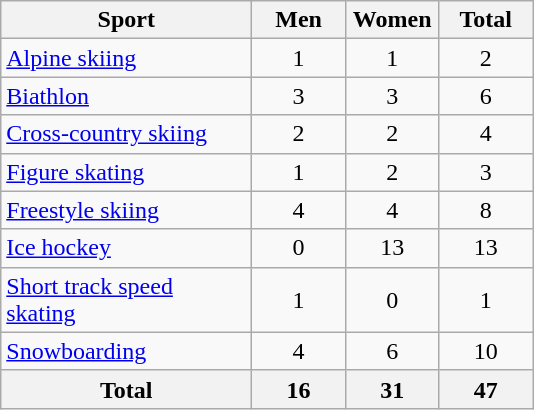<table class="wikitable sortable" style=text-align:center>
<tr>
<th width=160>Sport</th>
<th width=55>Men</th>
<th width=55>Women</th>
<th width=55>Total</th>
</tr>
<tr>
<td align=left><a href='#'>Alpine skiing</a></td>
<td>1</td>
<td>1</td>
<td>2</td>
</tr>
<tr>
<td align=left><a href='#'>Biathlon</a></td>
<td>3</td>
<td>3</td>
<td>6</td>
</tr>
<tr>
<td align=left><a href='#'>Cross-country skiing</a></td>
<td>2</td>
<td>2</td>
<td>4</td>
</tr>
<tr>
<td align=left><a href='#'>Figure skating</a></td>
<td>1</td>
<td>2</td>
<td>3</td>
</tr>
<tr>
<td align=left><a href='#'>Freestyle skiing</a></td>
<td>4</td>
<td>4</td>
<td>8</td>
</tr>
<tr>
<td align=left><a href='#'>Ice hockey</a></td>
<td>0</td>
<td>13</td>
<td>13</td>
</tr>
<tr>
<td align=left><a href='#'>Short track speed skating</a></td>
<td>1</td>
<td>0</td>
<td>1</td>
</tr>
<tr>
<td align=left><a href='#'>Snowboarding</a></td>
<td>4</td>
<td>6</td>
<td>10</td>
</tr>
<tr>
<th>Total</th>
<th>16</th>
<th>31</th>
<th>47</th>
</tr>
</table>
